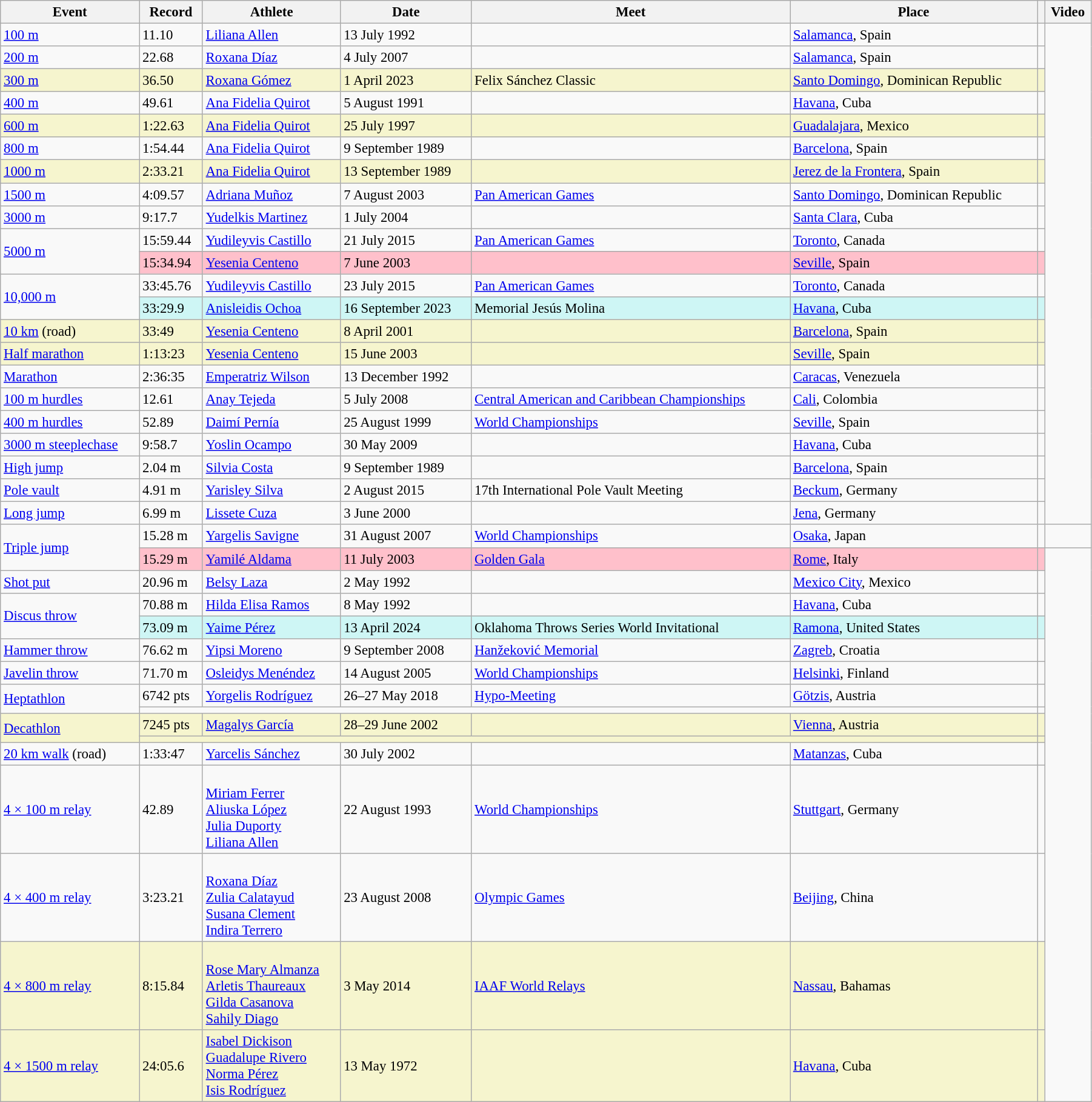<table class="wikitable" style="font-size:95%; width: 95%;">
<tr>
<th>Event</th>
<th>Record</th>
<th>Athlete</th>
<th>Date</th>
<th>Meet</th>
<th>Place</th>
<th></th>
<th>Video</th>
</tr>
<tr>
<td><a href='#'>100 m</a></td>
<td>11.10 </td>
<td><a href='#'>Liliana Allen</a></td>
<td>13 July 1992</td>
<td></td>
<td><a href='#'>Salamanca</a>, Spain</td>
<td></td>
</tr>
<tr>
<td><a href='#'>200 m</a></td>
<td>22.68 </td>
<td><a href='#'>Roxana Díaz</a></td>
<td>4 July 2007</td>
<td></td>
<td><a href='#'>Salamanca</a>, Spain</td>
<td></td>
</tr>
<tr style="background:#f6F5CE;">
<td><a href='#'>300 m</a></td>
<td>36.50</td>
<td><a href='#'>Roxana Gómez</a></td>
<td>1 April 2023</td>
<td>Felix Sánchez Classic</td>
<td><a href='#'>Santo Domingo</a>, Dominican Republic</td>
<td></td>
</tr>
<tr>
<td><a href='#'>400 m</a></td>
<td>49.61</td>
<td><a href='#'>Ana Fidelia Quirot</a></td>
<td>5 August 1991</td>
<td></td>
<td><a href='#'>Havana</a>, Cuba</td>
<td></td>
</tr>
<tr style="background:#f6F5CE;">
<td><a href='#'>600 m</a></td>
<td>1:22.63 </td>
<td><a href='#'>Ana Fidelia Quirot</a></td>
<td>25 July 1997</td>
<td></td>
<td><a href='#'>Guadalajara</a>, Mexico</td>
<td></td>
</tr>
<tr>
<td><a href='#'>800 m</a></td>
<td>1:54.44</td>
<td><a href='#'>Ana Fidelia Quirot</a></td>
<td>9 September 1989</td>
<td></td>
<td><a href='#'>Barcelona</a>, Spain</td>
<td></td>
</tr>
<tr style="background:#f6F5CE;">
<td><a href='#'>1000 m</a></td>
<td>2:33.21</td>
<td><a href='#'>Ana Fidelia Quirot</a></td>
<td>13 September 1989</td>
<td></td>
<td><a href='#'>Jerez de la Frontera</a>, Spain</td>
<td></td>
</tr>
<tr>
<td><a href='#'>1500 m</a></td>
<td>4:09.57</td>
<td><a href='#'>Adriana Muñoz</a></td>
<td>7 August 2003</td>
<td><a href='#'>Pan American Games</a></td>
<td><a href='#'>Santo Domingo</a>, Dominican Republic</td>
<td></td>
</tr>
<tr>
<td><a href='#'>3000 m</a></td>
<td>9:17.7</td>
<td><a href='#'>Yudelkis Martinez</a></td>
<td>1 July 2004</td>
<td></td>
<td><a href='#'>Santa Clara</a>, Cuba</td>
<td></td>
</tr>
<tr>
<td rowspan=2><a href='#'>5000 m</a></td>
<td>15:59.44</td>
<td><a href='#'>Yudileyvis Castillo</a></td>
<td>21 July 2015</td>
<td><a href='#'>Pan American Games</a></td>
<td><a href='#'>Toronto</a>, Canada</td>
<td></td>
</tr>
<tr style="background:pink">
<td>15:34.94</td>
<td><a href='#'>Yesenia Centeno</a></td>
<td>7 June 2003</td>
<td></td>
<td><a href='#'>Seville</a>, Spain</td>
<td></td>
</tr>
<tr>
<td rowspan=2><a href='#'>10,000 m</a></td>
<td>33:45.76</td>
<td><a href='#'>Yudileyvis Castillo</a></td>
<td>23 July 2015</td>
<td><a href='#'>Pan American Games</a></td>
<td><a href='#'>Toronto</a>, Canada</td>
<td></td>
</tr>
<tr bgcolor=#CEF6F5>
<td>33:29.9 </td>
<td><a href='#'>Anisleidis Ochoa</a></td>
<td>16 September 2023</td>
<td>Memorial Jesús Molina</td>
<td><a href='#'>Havana</a>, Cuba</td>
<td></td>
</tr>
<tr style="background:#f6F5CE;">
<td><a href='#'>10 km</a> (road)</td>
<td>33:49</td>
<td><a href='#'>Yesenia Centeno</a></td>
<td>8 April 2001</td>
<td></td>
<td><a href='#'>Barcelona</a>, Spain</td>
<td></td>
</tr>
<tr style="background:#f6F5CE;">
<td><a href='#'>Half marathon</a></td>
<td>1:13:23</td>
<td><a href='#'>Yesenia Centeno</a></td>
<td>15 June 2003</td>
<td></td>
<td><a href='#'>Seville</a>, Spain</td>
<td></td>
</tr>
<tr>
<td><a href='#'>Marathon</a></td>
<td>2:36:35</td>
<td><a href='#'>Emperatriz Wilson</a></td>
<td>13 December 1992</td>
<td></td>
<td><a href='#'>Caracas</a>, Venezuela</td>
<td></td>
</tr>
<tr>
<td><a href='#'>100 m hurdles</a></td>
<td>12.61 </td>
<td><a href='#'>Anay Tejeda</a></td>
<td>5 July 2008</td>
<td><a href='#'>Central American and Caribbean Championships</a></td>
<td><a href='#'>Cali</a>, Colombia</td>
<td></td>
</tr>
<tr>
<td><a href='#'>400 m hurdles</a></td>
<td>52.89</td>
<td><a href='#'>Daimí Pernía</a></td>
<td>25 August 1999</td>
<td><a href='#'>World Championships</a></td>
<td><a href='#'>Seville</a>, Spain</td>
<td></td>
</tr>
<tr>
<td><a href='#'>3000 m steeplechase</a></td>
<td>9:58.7</td>
<td><a href='#'>Yoslin Ocampo</a></td>
<td>30 May 2009</td>
<td></td>
<td><a href='#'>Havana</a>, Cuba</td>
<td></td>
</tr>
<tr>
<td><a href='#'>High jump</a></td>
<td>2.04 m</td>
<td><a href='#'>Silvia Costa</a></td>
<td>9 September 1989</td>
<td></td>
<td><a href='#'>Barcelona</a>, Spain</td>
<td></td>
</tr>
<tr>
<td><a href='#'>Pole vault</a></td>
<td>4.91 m</td>
<td><a href='#'>Yarisley Silva</a></td>
<td>2 August 2015</td>
<td>17th International Pole Vault Meeting</td>
<td><a href='#'>Beckum</a>, Germany</td>
<td></td>
</tr>
<tr>
<td><a href='#'>Long jump</a></td>
<td>6.99 m </td>
<td><a href='#'>Lissete Cuza</a></td>
<td>3 June 2000</td>
<td></td>
<td><a href='#'>Jena</a>, Germany</td>
<td></td>
</tr>
<tr>
<td rowspan=2><a href='#'>Triple jump</a></td>
<td>15.28 m</td>
<td><a href='#'>Yargelis Savigne</a></td>
<td>31 August 2007</td>
<td><a href='#'>World Championships</a></td>
<td><a href='#'>Osaka</a>, Japan</td>
<td></td>
<td></td>
</tr>
<tr style="background:pink">
<td>15.29 m </td>
<td><a href='#'>Yamilé Aldama</a></td>
<td>11 July 2003</td>
<td><a href='#'>Golden Gala</a></td>
<td><a href='#'>Rome</a>, Italy</td>
<td></td>
</tr>
<tr>
<td><a href='#'>Shot put</a></td>
<td>20.96 m </td>
<td><a href='#'>Belsy Laza</a></td>
<td>2 May 1992</td>
<td></td>
<td><a href='#'>Mexico City</a>, Mexico</td>
<td></td>
</tr>
<tr>
<td rowspan=2><a href='#'>Discus throw</a></td>
<td>70.88 m</td>
<td><a href='#'>Hilda Elisa Ramos</a></td>
<td>8 May 1992</td>
<td></td>
<td><a href='#'>Havana</a>, Cuba</td>
<td></td>
</tr>
<tr bgcolor=#CEF6F5>
<td>73.09 m</td>
<td><a href='#'>Yaime Pérez</a></td>
<td>13 April 2024</td>
<td>Oklahoma Throws Series World Invitational</td>
<td><a href='#'>Ramona</a>, United States</td>
<td></td>
</tr>
<tr>
<td><a href='#'>Hammer throw</a></td>
<td>76.62 m</td>
<td><a href='#'>Yipsi Moreno</a></td>
<td>9 September 2008</td>
<td><a href='#'>Hanžeković Memorial</a></td>
<td><a href='#'>Zagreb</a>, Croatia</td>
<td></td>
</tr>
<tr>
<td><a href='#'>Javelin throw</a></td>
<td>71.70 m</td>
<td><a href='#'>Osleidys Menéndez</a></td>
<td>14 August 2005</td>
<td><a href='#'>World Championships</a></td>
<td><a href='#'>Helsinki</a>, Finland</td>
<td></td>
</tr>
<tr>
<td rowspan=2><a href='#'>Heptathlon</a></td>
<td>6742 pts</td>
<td><a href='#'>Yorgelis Rodríguez</a></td>
<td>26–27 May 2018</td>
<td><a href='#'>Hypo-Meeting</a></td>
<td><a href='#'>Götzis</a>, Austria</td>
<td></td>
</tr>
<tr>
<td colspan=5></td>
<td></td>
</tr>
<tr style="background:#f6F5CE;">
<td rowspan=2><a href='#'>Decathlon</a></td>
<td>7245 pts</td>
<td><a href='#'>Magalys García</a></td>
<td>28–29 June 2002</td>
<td></td>
<td><a href='#'>Vienna</a>, Austria</td>
<td></td>
</tr>
<tr style="background:#f6F5CE;">
<td colspan=5></td>
<td></td>
</tr>
<tr>
<td><a href='#'>20 km walk</a> (road)</td>
<td>1:33:47</td>
<td><a href='#'>Yarcelis Sánchez</a></td>
<td>30 July 2002</td>
<td></td>
<td><a href='#'>Matanzas</a>, Cuba</td>
<td></td>
</tr>
<tr>
<td><a href='#'>4 × 100 m relay</a></td>
<td>42.89</td>
<td><br><a href='#'>Miriam Ferrer</a><br><a href='#'>Aliuska López</a><br><a href='#'>Julia Duporty</a><br><a href='#'>Liliana Allen</a></td>
<td>22 August 1993</td>
<td><a href='#'>World Championships</a></td>
<td><a href='#'>Stuttgart</a>, Germany</td>
<td></td>
</tr>
<tr>
<td><a href='#'>4 × 400 m relay</a></td>
<td>3:23.21</td>
<td><br><a href='#'>Roxana Díaz</a><br><a href='#'>Zulia Calatayud</a><br><a href='#'>Susana Clement</a><br><a href='#'>Indira Terrero</a></td>
<td>23 August 2008</td>
<td><a href='#'>Olympic Games</a></td>
<td><a href='#'>Beijing</a>, China</td>
<td></td>
</tr>
<tr style="background:#f6F5CE;">
<td><a href='#'>4 × 800 m relay</a></td>
<td>8:15.84</td>
<td><br><a href='#'>Rose Mary Almanza</a><br><a href='#'>Arletis Thaureaux</a><br><a href='#'>Gilda Casanova</a><br><a href='#'>Sahily Diago</a></td>
<td>3 May 2014</td>
<td><a href='#'>IAAF World Relays</a></td>
<td><a href='#'>Nassau</a>, Bahamas</td>
<td></td>
</tr>
<tr style="background:#f6F5CE;">
<td><a href='#'>4 × 1500 m relay</a></td>
<td>24:05.6</td>
<td><a href='#'>Isabel Dickison</a><br><a href='#'>Guadalupe Rivero</a><br><a href='#'>Norma Pérez</a><br><a href='#'>Isis Rodríguez</a></td>
<td>13 May 1972</td>
<td></td>
<td><a href='#'>Havana</a>, Cuba</td>
<td></td>
</tr>
</table>
